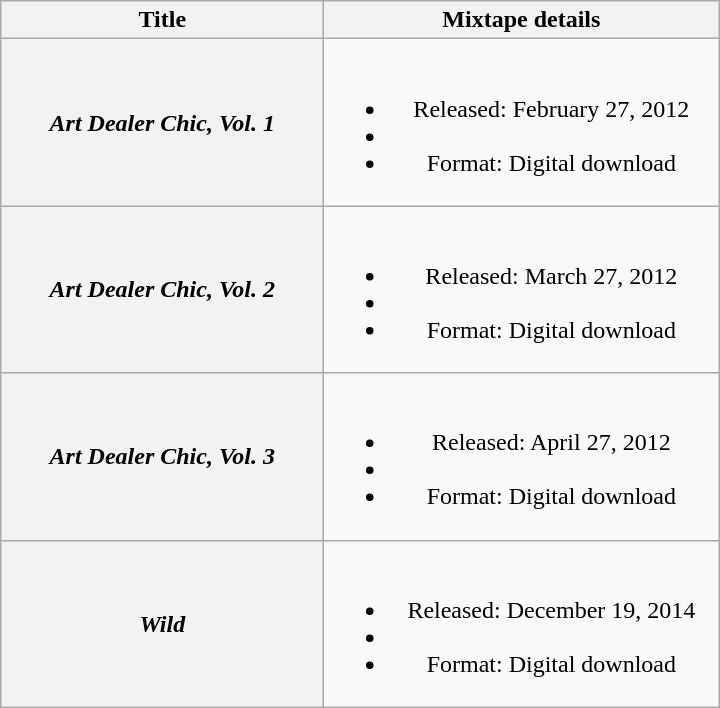<table class="wikitable plainrowheaders" style="text-align:center;">
<tr>
<th scope="col" style="width:13em;">Title</th>
<th scope="col" style="width:16em;">Mixtape details</th>
</tr>
<tr>
<th scope="row"><em>Art Dealer Chic, Vol. 1</em></th>
<td><br><ul><li>Released: February 27, 2012</li><li></li><li>Format: Digital download</li></ul></td>
</tr>
<tr>
<th scope="row"><em>Art Dealer Chic, Vol. 2</em></th>
<td><br><ul><li>Released: March 27, 2012</li><li></li><li>Format: Digital download</li></ul></td>
</tr>
<tr>
<th scope="row"><em>Art Dealer Chic, Vol. 3</em></th>
<td><br><ul><li>Released: April 27, 2012</li><li></li><li>Format: Digital download</li></ul></td>
</tr>
<tr>
<th scope="row"><em>Wild</em></th>
<td><br><ul><li>Released: December 19, 2014</li><li></li><li>Format: Digital download</li></ul></td>
</tr>
</table>
